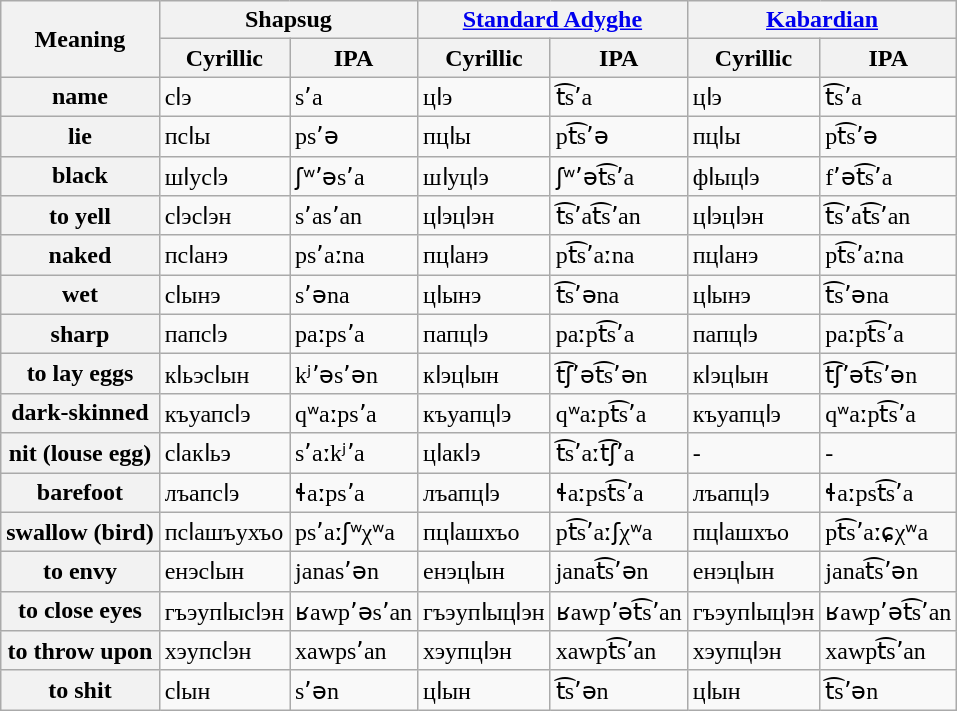<table class="wikitable">
<tr>
<th rowspan="2">Meaning</th>
<th colspan="2">Shapsug</th>
<th colspan="2"><a href='#'>Standard Adyghe</a></th>
<th colspan="2"><a href='#'>Kabardian</a></th>
</tr>
<tr>
<th>Cyrillic</th>
<th>IPA</th>
<th>Cyrillic</th>
<th>IPA</th>
<th>Cyrillic</th>
<th>IPA</th>
</tr>
<tr>
<th>name</th>
<td>сӏэ</td>
<td>sʼa</td>
<td>цӏэ</td>
<td>t͡sʼa</td>
<td>цӏэ</td>
<td>t͡sʼa</td>
</tr>
<tr>
<th>lie</th>
<td>псӏы</td>
<td>psʼə</td>
<td>пцӏы</td>
<td>pt͡sʼə</td>
<td>пцӏы</td>
<td>pt͡sʼə</td>
</tr>
<tr>
<th>black</th>
<td>шӏусӏэ</td>
<td>ʃʷʼəsʼa</td>
<td>шӏуцӏэ</td>
<td>ʃʷʼət͡sʼa</td>
<td>фӏыцӏэ</td>
<td>fʼət͡sʼa</td>
</tr>
<tr>
<th>to yell</th>
<td>сӏэсӏэн</td>
<td>sʼasʼan</td>
<td>цӏэцӏэн</td>
<td>t͡sʼat͡sʼan</td>
<td>цӏэцӏэн</td>
<td>t͡sʼat͡sʼan</td>
</tr>
<tr>
<th>naked</th>
<td>псӏанэ</td>
<td>psʼaːna</td>
<td>пцӏанэ</td>
<td>pt͡sʼaːna</td>
<td>пцӏанэ</td>
<td>pt͡sʼaːna</td>
</tr>
<tr>
<th>wet</th>
<td>сӏынэ</td>
<td>sʼəna</td>
<td>цӏынэ</td>
<td>t͡sʼəna</td>
<td>цӏынэ</td>
<td>t͡sʼəna</td>
</tr>
<tr>
<th>sharp</th>
<td>папсӏэ</td>
<td>paːpsʼa</td>
<td>папцӏэ</td>
<td>paːpt͡sʼa</td>
<td>папцӏэ</td>
<td>paːpt͡sʼa</td>
</tr>
<tr>
<th>to lay eggs</th>
<td>кӏьэсӏын</td>
<td>kʲʼəsʼən</td>
<td>кӏэцӏын</td>
<td>t͡ʃʼət͡sʼən</td>
<td>кӏэцӏын</td>
<td>t͡ʃʼət͡sʼən</td>
</tr>
<tr>
<th>dark-skinned</th>
<td>къуапсӏэ</td>
<td>qʷaːpsʼa</td>
<td>къуапцӏэ</td>
<td>qʷaːpt͡sʼa</td>
<td>къуапцӏэ</td>
<td>qʷaːpt͡sʼa</td>
</tr>
<tr>
<th>nit (louse egg)</th>
<td>сӏакӏьэ</td>
<td>sʼaːkʲʼa</td>
<td>цӏакӏэ</td>
<td>t͡sʼaːt͡ʃʼa</td>
<td>-</td>
<td>-</td>
</tr>
<tr>
<th>barefoot</th>
<td>лъапсӏэ</td>
<td>ɬaːpsʼa</td>
<td>лъапцӏэ</td>
<td>ɬaːpst͡sʼa</td>
<td>лъапцӏэ</td>
<td>ɬaːpst͡sʼa</td>
</tr>
<tr>
<th>swallow (bird)</th>
<td>псӏашъухъо</td>
<td>psʼaːʃʷχʷa</td>
<td>пцӏашхъо</td>
<td>pt͡sʼaːʃχʷa</td>
<td>пцӏашхъо</td>
<td>pt͡sʼaːɕχʷa</td>
</tr>
<tr>
<th>to envy</th>
<td>енэсӏын</td>
<td>janasʼən</td>
<td>енэцӏын</td>
<td>janat͡sʼən</td>
<td>енэцӏын</td>
<td>janat͡sʼən</td>
</tr>
<tr>
<th>to close eyes</th>
<td>гъэупӏысӏэн</td>
<td>ʁawpʼəsʼan</td>
<td>гъэупӏыцӏэн</td>
<td>ʁawpʼət͡sʼan</td>
<td>гъэупӏыцӏэн</td>
<td>ʁawpʼət͡sʼan</td>
</tr>
<tr>
<th>to throw upon</th>
<td>хэупсӏэн</td>
<td>xawpsʼan</td>
<td>хэупцӏэн</td>
<td>xawpt͡sʼan</td>
<td>хэупцӏэн</td>
<td>xawpt͡sʼan</td>
</tr>
<tr>
<th>to shit</th>
<td>сӏын</td>
<td>sʼən</td>
<td>цӏын</td>
<td>t͡sʼən</td>
<td>цӏын</td>
<td>t͡sʼən</td>
</tr>
</table>
